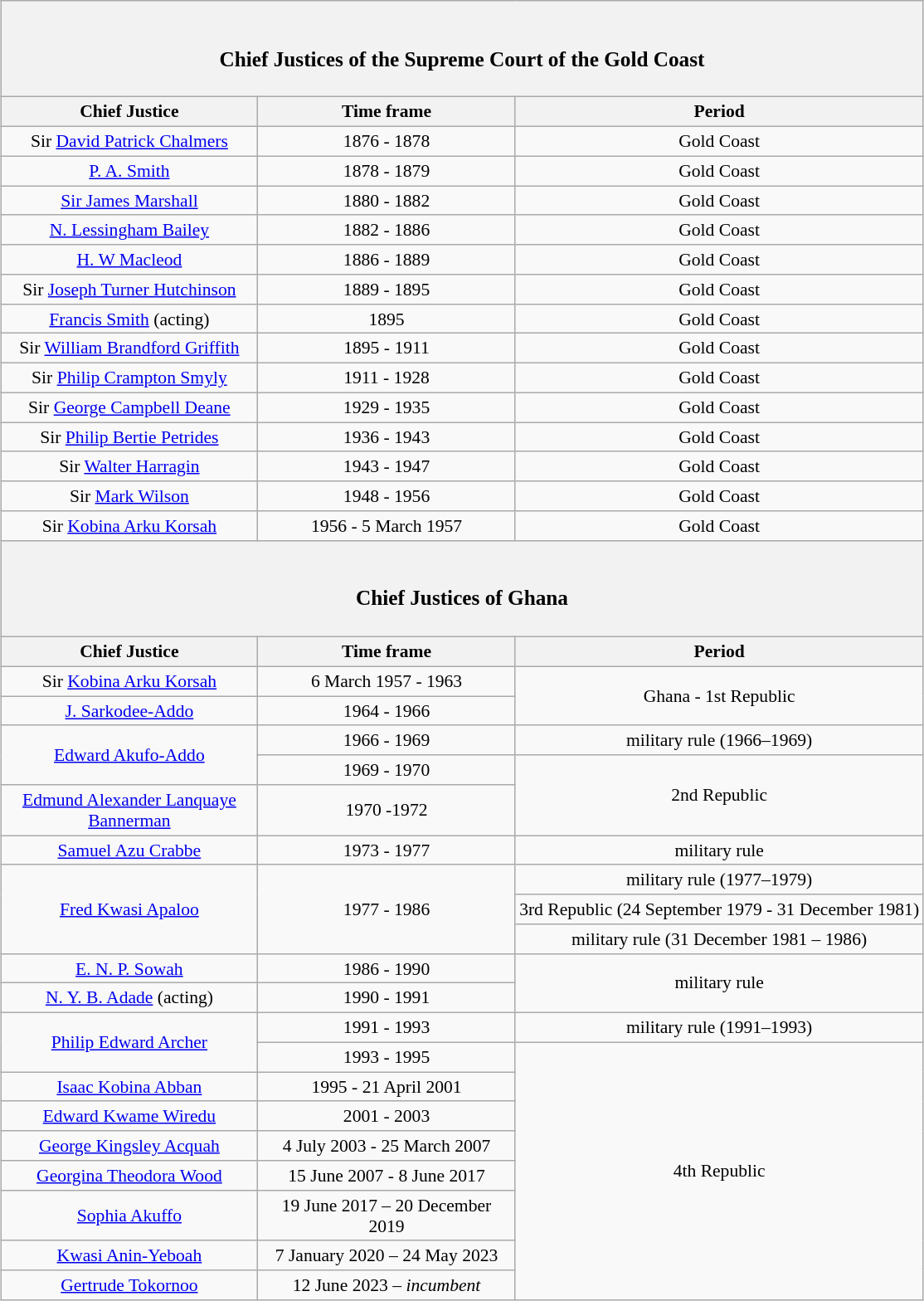<table class="wikitable" style="margin:1em auto; font-size:90%; text-align:center;">
<tr>
<th colspan=3><br><h3>Chief Justices of the Supreme Court of the Gold Coast</h3></th>
</tr>
<tr>
<th width=200>Chief Justice</th>
<th width=200>Time frame</th>
<th>Period</th>
</tr>
<tr>
<td>Sir <a href='#'>David Patrick Chalmers</a></td>
<td>1876 - 1878</td>
<td>Gold Coast</td>
</tr>
<tr>
<td><a href='#'>P. A. Smith</a></td>
<td>1878 - 1879</td>
<td>Gold Coast</td>
</tr>
<tr>
<td><a href='#'>Sir James Marshall</a></td>
<td>1880 - 1882</td>
<td>Gold Coast</td>
</tr>
<tr>
<td><a href='#'>N. Lessingham Bailey</a></td>
<td>1882 - 1886</td>
<td>Gold Coast</td>
</tr>
<tr>
<td><a href='#'>H. W Macleod</a></td>
<td>1886 - 1889</td>
<td>Gold Coast</td>
</tr>
<tr>
<td>Sir <a href='#'>Joseph Turner Hutchinson</a></td>
<td>1889 - 1895</td>
<td>Gold Coast</td>
</tr>
<tr>
<td><a href='#'>Francis Smith</a> (acting)</td>
<td>1895</td>
<td>Gold Coast</td>
</tr>
<tr>
<td>Sir <a href='#'>William Brandford Griffith</a></td>
<td>1895 - 1911</td>
<td>Gold Coast</td>
</tr>
<tr>
<td>Sir <a href='#'>Philip Crampton Smyly</a></td>
<td>1911 - 1928</td>
<td>Gold Coast</td>
</tr>
<tr>
<td>Sir <a href='#'>George Campbell Deane</a></td>
<td>1929 - 1935</td>
<td>Gold Coast</td>
</tr>
<tr>
<td>Sir <a href='#'>Philip Bertie Petrides</a></td>
<td>1936 - 1943</td>
<td>Gold Coast</td>
</tr>
<tr>
<td>Sir <a href='#'>Walter Harragin</a></td>
<td>1943 - 1947</td>
<td>Gold Coast</td>
</tr>
<tr>
<td>Sir <a href='#'>Mark Wilson</a></td>
<td>1948 - 1956</td>
<td>Gold Coast</td>
</tr>
<tr>
<td>Sir <a href='#'>Kobina Arku Korsah</a></td>
<td>1956 - 5 March 1957</td>
<td>Gold Coast</td>
</tr>
<tr>
<th colspan=3><br><h3>Chief Justices of Ghana</h3></th>
</tr>
<tr>
<th width=200>Chief Justice</th>
<th width=200>Time frame</th>
<th>Period</th>
</tr>
<tr>
<td>Sir <a href='#'>Kobina Arku Korsah</a></td>
<td>6 March 1957 - 1963</td>
<td rowspan=2>Ghana - 1st Republic</td>
</tr>
<tr>
<td><a href='#'>J. Sarkodee-Addo</a></td>
<td>1964 - 1966</td>
</tr>
<tr>
<td rowspan=2><a href='#'>Edward Akufo-Addo</a></td>
<td>1966 - 1969</td>
<td>military rule (1966–1969)</td>
</tr>
<tr>
<td>1969 - 1970</td>
<td rowspan=2>2nd Republic</td>
</tr>
<tr>
<td><a href='#'>Edmund Alexander Lanquaye Bannerman</a></td>
<td>1970 -1972</td>
</tr>
<tr>
<td><a href='#'>Samuel Azu Crabbe</a></td>
<td>1973 - 1977</td>
<td>military rule</td>
</tr>
<tr>
<td rowspan=3><a href='#'>Fred Kwasi Apaloo</a></td>
<td rowspan=3>1977 - 1986</td>
<td>military rule (1977–1979)</td>
</tr>
<tr>
<td>3rd Republic (24 September 1979 - 31 December 1981)</td>
</tr>
<tr>
<td>military rule (31 December 1981 – 1986)</td>
</tr>
<tr>
<td><a href='#'>E. N. P. Sowah</a></td>
<td>1986 - 1990</td>
<td rowspan="2">military rule</td>
</tr>
<tr>
<td><a href='#'>N. Y. B. Adade</a> (acting)</td>
<td>1990 - 1991</td>
</tr>
<tr>
<td rowspan=2><a href='#'>Philip Edward Archer</a></td>
<td>1991 - 1993</td>
<td>military rule (1991–1993)</td>
</tr>
<tr>
<td>1993 - 1995</td>
<td rowspan="8">4th Republic</td>
</tr>
<tr>
<td><a href='#'>Isaac Kobina Abban</a></td>
<td>1995 - 21 April 2001</td>
</tr>
<tr>
<td><a href='#'>Edward Kwame Wiredu</a></td>
<td>2001 - 2003</td>
</tr>
<tr>
<td><a href='#'>George Kingsley Acquah</a></td>
<td>4 July 2003 - 25 March 2007</td>
</tr>
<tr>
<td><a href='#'>Georgina Theodora Wood</a></td>
<td> 15 June 2007 - 8 June 2017</td>
</tr>
<tr>
<td><a href='#'>Sophia Akuffo</a></td>
<td>19 June 2017 – 20 December 2019</td>
</tr>
<tr>
<td><a href='#'>Kwasi Anin-Yeboah</a></td>
<td>7 January 2020 – 24 May 2023</td>
</tr>
<tr>
<td><a href='#'>Gertrude Tokornoo</a></td>
<td>12 June 2023 – <em>incumbent</em></td>
</tr>
</table>
